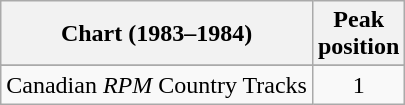<table class="wikitable sortable">
<tr>
<th align="left">Chart (1983–1984)</th>
<th align="center">Peak<br>position</th>
</tr>
<tr>
</tr>
<tr>
<td align="left">Canadian <em>RPM</em> Country Tracks</td>
<td align="center">1</td>
</tr>
</table>
